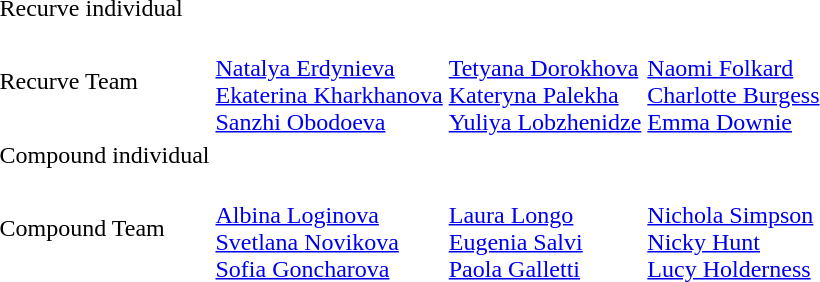<table>
<tr>
<td>Recurve individual</td>
<td></td>
<td></td>
<td></td>
</tr>
<tr>
<td>Recurve Team</td>
<td><br><a href='#'>Natalya Erdynieva</a><br><a href='#'>Ekaterina Kharkhanova</a><br><a href='#'>Sanzhi Obodoeva</a></td>
<td><br><a href='#'>Tetyana Dorokhova</a><br><a href='#'>Kateryna Palekha</a><br><a href='#'>Yuliya Lobzhenidze</a></td>
<td><br><a href='#'>Naomi Folkard</a><br><a href='#'>Charlotte Burgess</a><br><a href='#'>Emma Downie</a></td>
</tr>
<tr>
<td>Compound individual</td>
<td></td>
<td></td>
<td></td>
</tr>
<tr>
<td>Compound Team</td>
<td><br><a href='#'>Albina Loginova</a><br><a href='#'>Svetlana Novikova</a><br><a href='#'>Sofia Goncharova</a></td>
<td><br><a href='#'>Laura Longo</a><br><a href='#'>Eugenia Salvi</a><br><a href='#'>Paola Galletti</a></td>
<td><br><a href='#'>Nichola Simpson</a><br><a href='#'>Nicky Hunt</a><br><a href='#'>Lucy Holderness</a></td>
</tr>
</table>
